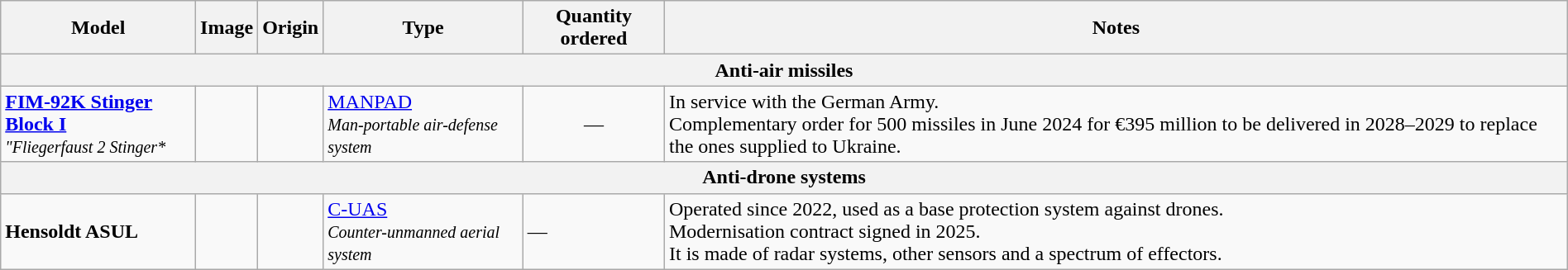<table class="wikitable" style="width:100%;">
<tr>
<th>Model</th>
<th>Image</th>
<th>Origin</th>
<th>Type</th>
<th>Quantity ordered</th>
<th>Notes</th>
</tr>
<tr>
<th colspan="6">Anti-air missiles</th>
</tr>
<tr>
<td><a href='#'><strong>FIM-92K Stinger Block I</strong></a><br><small><em>"Fliegerfaust 2 Stinger*</em></small></td>
<td></td>
<td><small></small></td>
<td><a href='#'>MANPAD</a><br><em><small>Man-portable air-defense system</small></em></td>
<td style="text-align: center">—</td>
<td>In service with the German Army.<br>Complementary order for 500 missiles in June 2024 for €395 million to be delivered in 2028–2029 to replace the ones supplied to Ukraine.</td>
</tr>
<tr>
<th colspan="6">Anti-drone systems</th>
</tr>
<tr>
<td><strong>Hensoldt ASUL</strong></td>
<td></td>
<td></td>
<td><a href='#'>C-UAS</a><br><em><small>Counter-unmanned aerial system</small></em></td>
<td>—</td>
<td>Operated since 2022, used as a base protection system against drones.<br>Modernisation contract signed in 2025.<br>It is made of radar systems, other sensors and a spectrum of effectors.</td>
</tr>
</table>
